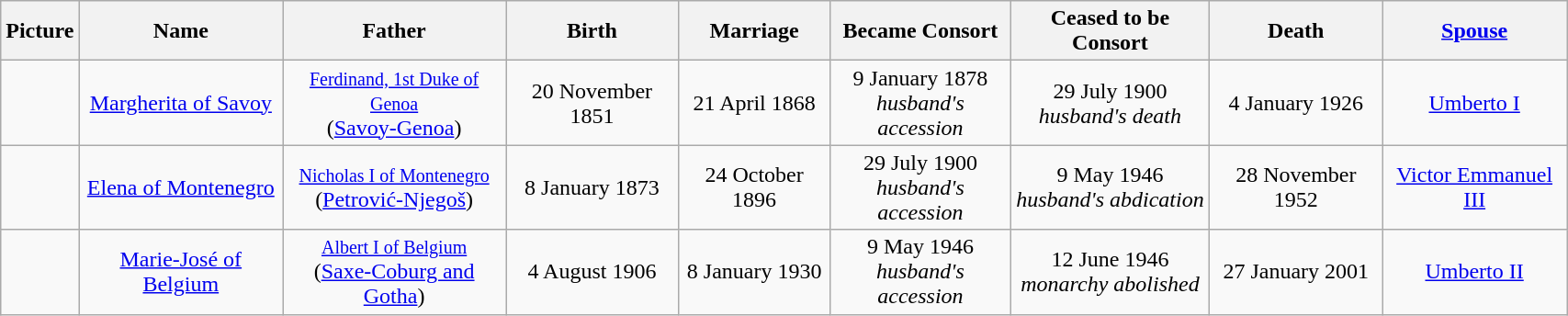<table width=90% class="wikitable">
<tr>
<th>Picture</th>
<th>Name</th>
<th>Father</th>
<th>Birth</th>
<th>Marriage</th>
<th>Became Consort</th>
<th>Ceased to be Consort</th>
<th>Death</th>
<th><a href='#'>Spouse</a></th>
</tr>
<tr>
<td align="center"></td>
<td align="center"><a href='#'>Margherita of Savoy</a></td>
<td align="center"><small><a href='#'>Ferdinand, 1st Duke of Genoa</a></small><br> (<a href='#'>Savoy-Genoa</a>)</td>
<td align="center">20 November 1851</td>
<td align="center">21 April 1868</td>
<td align="center">9 January 1878<br><em>husband's accession</em></td>
<td align="center">29 July 1900<br><em>husband's death</em></td>
<td align="center">4 January 1926</td>
<td align="center"><a href='#'>Umberto I</a></td>
</tr>
<tr>
<td align="center"></td>
<td align="center"><a href='#'>Elena of Montenegro</a></td>
<td align="center"><small><a href='#'>Nicholas I of Montenegro</a></small><br> (<a href='#'>Petrović-Njegoš</a>)</td>
<td align="center">8 January 1873</td>
<td align="center">24 October 1896</td>
<td align="center">29 July 1900<br><em>husband's accession</em></td>
<td align="center">9 May 1946<br><em>husband's abdication</em></td>
<td align="center">28 November 1952</td>
<td align="center"><a href='#'>Victor Emmanuel III</a></td>
</tr>
<tr>
<td align="center"></td>
<td align="center"><a href='#'>Marie-José of Belgium</a></td>
<td align="center"><small><a href='#'>Albert I of Belgium</a></small><br> (<a href='#'>Saxe-Coburg and Gotha</a>)</td>
<td align="center">4 August 1906</td>
<td align="center">8 January 1930</td>
<td align="center">9 May 1946<br><em>husband's accession</em></td>
<td align="center">12 June 1946<br><em>monarchy abolished</em></td>
<td align="center">27 January 2001</td>
<td align="center"><a href='#'>Umberto II</a></td>
</tr>
</table>
